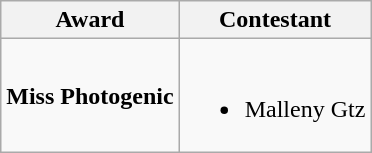<table class="wikitable">
<tr>
<th>Award</th>
<th>Contestant</th>
</tr>
<tr>
<td align="center"><strong>Miss Photogenic</strong></td>
<td><br><ul><li>Malleny Gtz</li></ul></td>
</tr>
</table>
